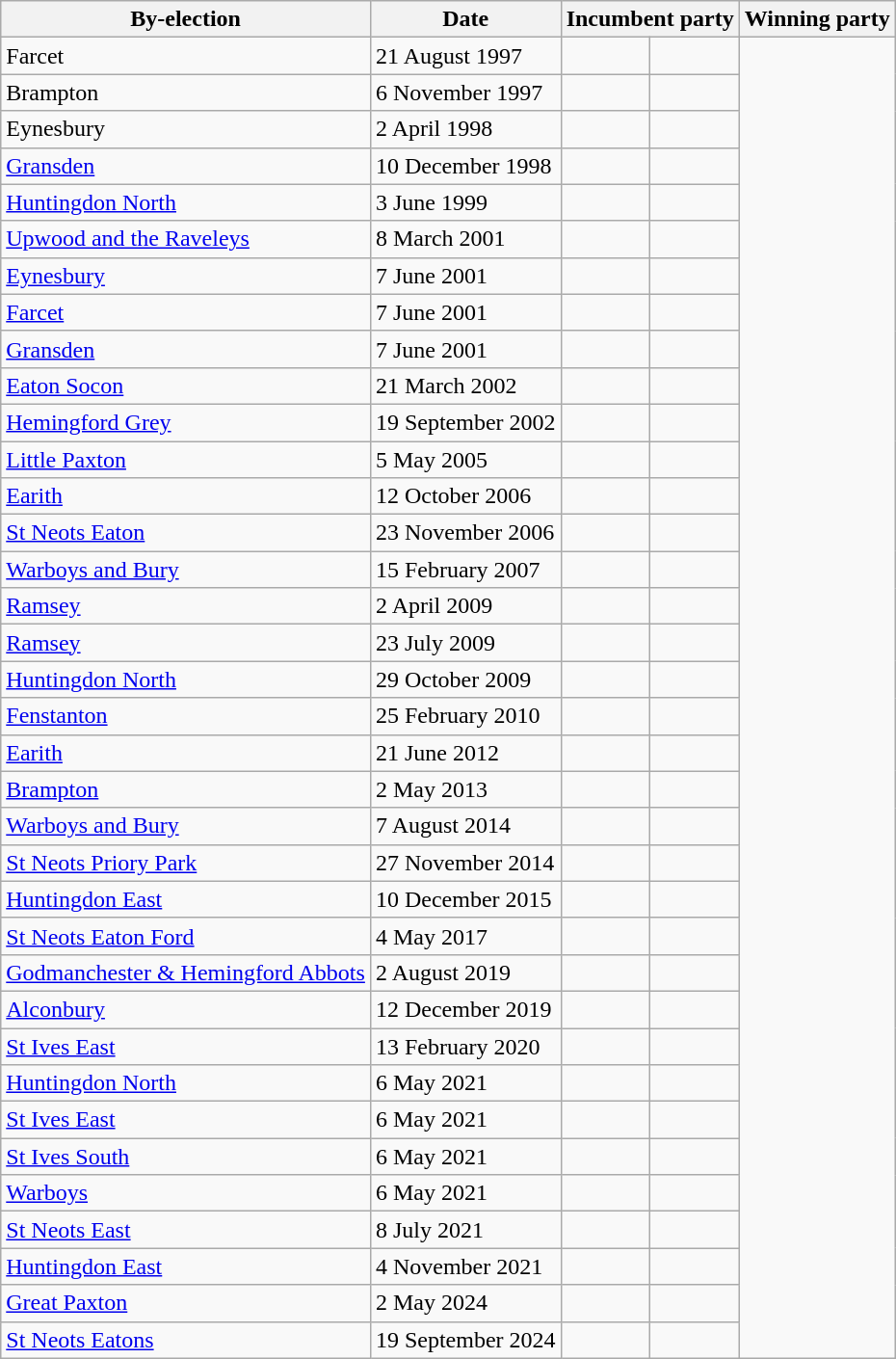<table class="wikitable">
<tr>
<th>By-election</th>
<th>Date</th>
<th colspan=2>Incumbent party</th>
<th colspan=2>Winning party</th>
</tr>
<tr bgcolor=>
<td>Farcet</td>
<td>21 August 1997</td>
<td></td>
<td></td>
</tr>
<tr bgcolor=>
<td>Brampton</td>
<td>6 November 1997</td>
<td></td>
<td></td>
</tr>
<tr bgcolor=>
<td>Eynesbury</td>
<td>2 April 1998</td>
<td></td>
<td></td>
</tr>
<tr bgcolor=>
<td><a href='#'>Gransden</a></td>
<td>10 December 1998</td>
<td></td>
<td></td>
</tr>
<tr bgcolor=>
<td><a href='#'>Huntingdon North</a></td>
<td>3 June 1999</td>
<td></td>
<td></td>
</tr>
<tr bgcolor=>
<td><a href='#'>Upwood and the Raveleys</a></td>
<td>8 March 2001</td>
<td></td>
<td></td>
</tr>
<tr bgcolor=>
<td><a href='#'>Eynesbury</a></td>
<td>7 June 2001</td>
<td></td>
<td></td>
</tr>
<tr bgcolor=>
<td><a href='#'>Farcet</a></td>
<td>7 June 2001</td>
<td></td>
<td></td>
</tr>
<tr bgcolor=>
<td><a href='#'>Gransden</a></td>
<td>7 June 2001</td>
<td></td>
<td></td>
</tr>
<tr bgcolor=>
<td><a href='#'>Eaton Socon</a></td>
<td>21 March 2002</td>
<td></td>
<td></td>
</tr>
<tr bgcolor=>
<td><a href='#'>Hemingford Grey</a></td>
<td>19 September 2002</td>
<td></td>
<td></td>
</tr>
<tr bgcolor=>
<td><a href='#'>Little Paxton</a></td>
<td>5 May 2005</td>
<td></td>
<td></td>
</tr>
<tr bgcolor=>
<td><a href='#'>Earith</a></td>
<td>12 October 2006</td>
<td></td>
<td></td>
</tr>
<tr bgcolor=>
<td><a href='#'>St Neots Eaton</a></td>
<td>23 November 2006</td>
<td></td>
<td></td>
</tr>
<tr bgcolor=>
<td><a href='#'>Warboys and Bury</a></td>
<td>15 February 2007</td>
<td></td>
<td></td>
</tr>
<tr bgcolor=>
<td><a href='#'>Ramsey</a></td>
<td>2 April 2009</td>
<td></td>
<td></td>
</tr>
<tr bgcolor=>
<td><a href='#'>Ramsey</a></td>
<td>23 July 2009</td>
<td></td>
<td></td>
</tr>
<tr bgcolor=>
<td><a href='#'>Huntingdon North</a></td>
<td>29 October 2009</td>
<td></td>
<td></td>
</tr>
<tr bgcolor=>
<td><a href='#'>Fenstanton</a></td>
<td>25 February 2010</td>
<td></td>
<td></td>
</tr>
<tr bgcolor=>
<td><a href='#'>Earith</a></td>
<td>21 June 2012</td>
<td></td>
<td></td>
</tr>
<tr bgcolor=>
<td><a href='#'>Brampton</a></td>
<td>2 May 2013</td>
<td></td>
<td></td>
</tr>
<tr bgcolor=>
<td><a href='#'>Warboys and Bury</a></td>
<td>7 August 2014</td>
<td></td>
<td></td>
</tr>
<tr>
<td><a href='#'>St Neots Priory Park</a></td>
<td>27 November 2014</td>
<td></td>
<td></td>
</tr>
<tr bgcolor=>
<td><a href='#'>Huntingdon East</a></td>
<td>10 December 2015</td>
<td></td>
<td></td>
</tr>
<tr bgcolor=>
<td><a href='#'>St Neots Eaton Ford</a></td>
<td>4 May 2017</td>
<td></td>
<td></td>
</tr>
<tr bgcolor=>
<td><a href='#'>Godmanchester & Hemingford Abbots</a></td>
<td>2 August 2019</td>
<td></td>
<td></td>
</tr>
<tr bgcolor=>
<td><a href='#'>Alconbury</a></td>
<td>12 December 2019</td>
<td></td>
<td></td>
</tr>
<tr>
<td><a href='#'>St Ives East</a></td>
<td>13 February 2020</td>
<td></td>
<td></td>
</tr>
<tr>
<td><a href='#'>Huntingdon North</a></td>
<td>6 May 2021</td>
<td></td>
<td></td>
</tr>
<tr>
<td><a href='#'>St Ives East</a></td>
<td>6 May 2021</td>
<td></td>
<td></td>
</tr>
<tr>
<td><a href='#'>St Ives South</a></td>
<td>6 May 2021</td>
<td></td>
<td></td>
</tr>
<tr>
<td><a href='#'>Warboys</a></td>
<td>6 May 2021</td>
<td></td>
<td></td>
</tr>
<tr bgcolor=>
<td><a href='#'>St Neots East</a></td>
<td>8 July 2021</td>
<td></td>
<td></td>
</tr>
<tr>
<td><a href='#'>Huntingdon East</a></td>
<td>4 November 2021</td>
<td></td>
<td></td>
</tr>
<tr>
<td><a href='#'>Great Paxton</a></td>
<td>2 May 2024</td>
<td></td>
<td></td>
</tr>
<tr>
<td><a href='#'>St Neots Eatons</a></td>
<td>19 September 2024</td>
<td></td>
<td></td>
</tr>
</table>
